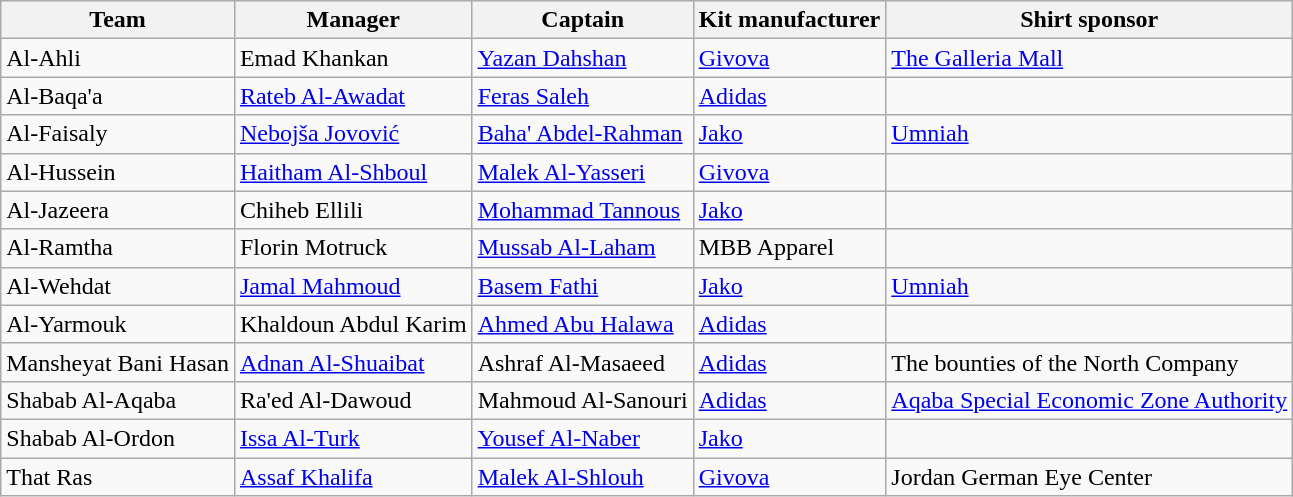<table class="wikitable sortable" style="text-align: left; font-size:100%">
<tr>
<th>Team</th>
<th>Manager</th>
<th>Captain</th>
<th>Kit manufacturer</th>
<th>Shirt sponsor</th>
</tr>
<tr>
<td>Al-Ahli</td>
<td> Emad Khankan</td>
<td> <a href='#'>Yazan Dahshan</a></td>
<td><a href='#'>Givova</a></td>
<td><a href='#'>The Galleria Mall</a></td>
</tr>
<tr>
<td>Al-Baqa'a</td>
<td> <a href='#'>Rateb Al-Awadat</a></td>
<td> <a href='#'>Feras Saleh</a></td>
<td><a href='#'>Adidas</a></td>
<td></td>
</tr>
<tr>
<td>Al-Faisaly</td>
<td> <a href='#'>Nebojša Jovović</a></td>
<td> <a href='#'>Baha' Abdel-Rahman</a></td>
<td><a href='#'>Jako</a></td>
<td><a href='#'>Umniah</a></td>
</tr>
<tr>
<td>Al-Hussein</td>
<td> <a href='#'>Haitham Al-Shboul</a></td>
<td> <a href='#'>Malek Al-Yasseri</a></td>
<td><a href='#'>Givova</a></td>
<td></td>
</tr>
<tr>
<td>Al-Jazeera</td>
<td> Chiheb Ellili</td>
<td> <a href='#'>Mohammad Tannous</a></td>
<td><a href='#'>Jako</a></td>
<td></td>
</tr>
<tr>
<td>Al-Ramtha</td>
<td> Florin Motruck</td>
<td> <a href='#'>Mussab Al-Laham</a></td>
<td>MBB Apparel</td>
<td></td>
</tr>
<tr>
<td>Al-Wehdat</td>
<td> <a href='#'>Jamal Mahmoud</a></td>
<td> <a href='#'>Basem Fathi</a></td>
<td><a href='#'>Jako</a></td>
<td><a href='#'>Umniah</a></td>
</tr>
<tr>
<td>Al-Yarmouk</td>
<td> Khaldoun Abdul Karim</td>
<td> <a href='#'>Ahmed Abu Halawa</a></td>
<td><a href='#'>Adidas</a></td>
<td></td>
</tr>
<tr>
<td>Mansheyat Bani Hasan</td>
<td> <a href='#'>Adnan Al-Shuaibat</a></td>
<td> Ashraf Al-Masaeed</td>
<td><a href='#'>Adidas</a></td>
<td>The bounties of the North Company</td>
</tr>
<tr>
<td>Shabab Al-Aqaba</td>
<td> Ra'ed Al-Dawoud</td>
<td> Mahmoud Al-Sanouri</td>
<td><a href='#'>Adidas</a></td>
<td><a href='#'>Aqaba Special Economic Zone Authority</a></td>
</tr>
<tr>
<td>Shabab Al-Ordon</td>
<td> <a href='#'>Issa Al-Turk</a></td>
<td> <a href='#'>Yousef Al-Naber</a></td>
<td><a href='#'>Jako</a></td>
<td></td>
</tr>
<tr>
<td>That Ras</td>
<td> <a href='#'>Assaf Khalifa</a></td>
<td> <a href='#'>Malek Al-Shlouh</a></td>
<td><a href='#'>Givova</a></td>
<td>Jordan German Eye Center</td>
</tr>
</table>
